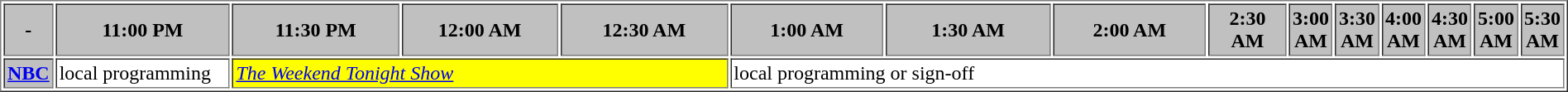<table border="1" cellpadding="2">
<tr>
<th bgcolor="#C0C0C0">-</th>
<th width="13%" bgcolor="#C0C0C0">11:00 PM</th>
<th width="14%" bgcolor="#C0C0C0">11:30 PM</th>
<th width="13%" bgcolor="#C0C0C0">12:00 AM</th>
<th width="14%" bgcolor="#C0C0C0">12:30 AM</th>
<th width="13%" bgcolor="#C0C0C0">1:00 AM</th>
<th width="14%" bgcolor="#C0C0C0">1:30 AM</th>
<th width="13%" bgcolor="#C0C0C0">2:00 AM</th>
<th width="14%" bgcolor="#C0C0C0">2:30 AM</th>
<th width="13%" bgcolor="#C0C0C0">3:00 AM</th>
<th width="14%" bgcolor="#C0C0C0">3:30 AM</th>
<th width="13%" bgcolor="#C0C0C0">4:00 AM</th>
<th width="14%" bgcolor="#C0C0C0">4:30 AM</th>
<th width="13%" bgcolor="#C0C0C0">5:00 AM</th>
<th width="14%" bgcolor="#C0C0C0">5:30 AM</th>
</tr>
<tr>
<th bgcolor="#C0C0C0"><a href='#'>NBC</a></th>
<td bgcolor="white">local programming</td>
<td bgcolor="yellow" colspan="3"><a href='#'><em>The Weekend Tonight Show</em></a></td>
<td bgcolor="white" colspan="10">local programming or sign-off</td>
</tr>
</table>
